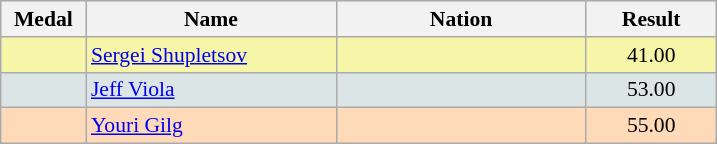<table class=wikitable style="border:1px solid #AAAAAA;font-size:90%">
<tr bgcolor="#E4E4E4">
<th width=50>Medal</th>
<th width=160>Name</th>
<th width=160>Nation</th>
<th width=80>Result</th>
</tr>
<tr bgcolor="#F7F6A8">
<td align="center"></td>
<td><a href='#'>Sergei Shupletsov</a></td>
<td></td>
<td align="center">41.00</td>
</tr>
<tr bgcolor="#DCE5E5">
<td align="center"></td>
<td><a href='#'>Jeff Viola</a></td>
<td></td>
<td align="center">53.00</td>
</tr>
<tr bgcolor="#FFDAB9">
<td align="center"></td>
<td><a href='#'>Youri Gilg</a></td>
<td></td>
<td align="center">55.00</td>
</tr>
</table>
